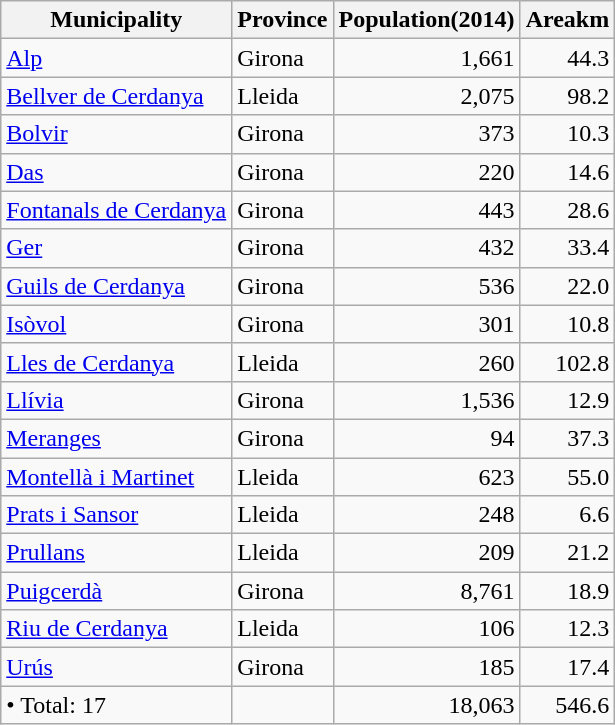<table class="wikitable sortable">
<tr>
<th>Municipality</th>
<th>Province</th>
<th>Population(2014)</th>
<th>Areakm</th>
</tr>
<tr>
<td><a href='#'>Alp</a></td>
<td>Girona</td>
<td align=right>1,661</td>
<td align=right>44.3</td>
</tr>
<tr>
<td><a href='#'>Bellver de Cerdanya</a></td>
<td>Lleida</td>
<td align=right>2,075</td>
<td align=right>98.2</td>
</tr>
<tr>
<td><a href='#'>Bolvir</a></td>
<td>Girona</td>
<td align=right>373</td>
<td align=right>10.3</td>
</tr>
<tr>
<td><a href='#'>Das</a></td>
<td>Girona</td>
<td align=right>220</td>
<td align=right>14.6</td>
</tr>
<tr>
<td><a href='#'>Fontanals de Cerdanya</a></td>
<td>Girona</td>
<td align=right>443</td>
<td align=right>28.6</td>
</tr>
<tr>
<td><a href='#'>Ger</a></td>
<td>Girona</td>
<td align=right>432</td>
<td align=right>33.4</td>
</tr>
<tr>
<td><a href='#'>Guils de Cerdanya</a></td>
<td>Girona</td>
<td align=right>536</td>
<td align=right>22.0</td>
</tr>
<tr>
<td><a href='#'>Isòvol</a></td>
<td>Girona</td>
<td align=right>301</td>
<td align=right>10.8</td>
</tr>
<tr>
<td><a href='#'>Lles de Cerdanya</a></td>
<td>Lleida</td>
<td align=right>260</td>
<td align=right>102.8</td>
</tr>
<tr>
<td><a href='#'>Llívia</a></td>
<td>Girona</td>
<td align=right>1,536</td>
<td align=right>12.9</td>
</tr>
<tr>
<td><a href='#'>Meranges</a></td>
<td>Girona</td>
<td align=right>94</td>
<td align=right>37.3</td>
</tr>
<tr>
<td><a href='#'>Montellà i Martinet</a></td>
<td>Lleida</td>
<td align=right>623</td>
<td align=right>55.0</td>
</tr>
<tr>
<td><a href='#'>Prats i Sansor</a></td>
<td>Lleida</td>
<td align=right>248</td>
<td align=right>6.6</td>
</tr>
<tr>
<td><a href='#'>Prullans</a></td>
<td>Lleida</td>
<td align=right>209</td>
<td align=right>21.2</td>
</tr>
<tr>
<td><a href='#'>Puigcerdà</a></td>
<td>Girona</td>
<td align=right>8,761</td>
<td align=right>18.9</td>
</tr>
<tr>
<td><a href='#'>Riu de Cerdanya</a></td>
<td>Lleida</td>
<td align=right>106</td>
<td align=right>12.3</td>
</tr>
<tr>
<td><a href='#'>Urús</a></td>
<td>Girona</td>
<td align=right>185</td>
<td align=right>17.4</td>
</tr>
<tr>
<td>• Total: 17</td>
<td></td>
<td align=right>18,063</td>
<td align=right>546.6</td>
</tr>
</table>
